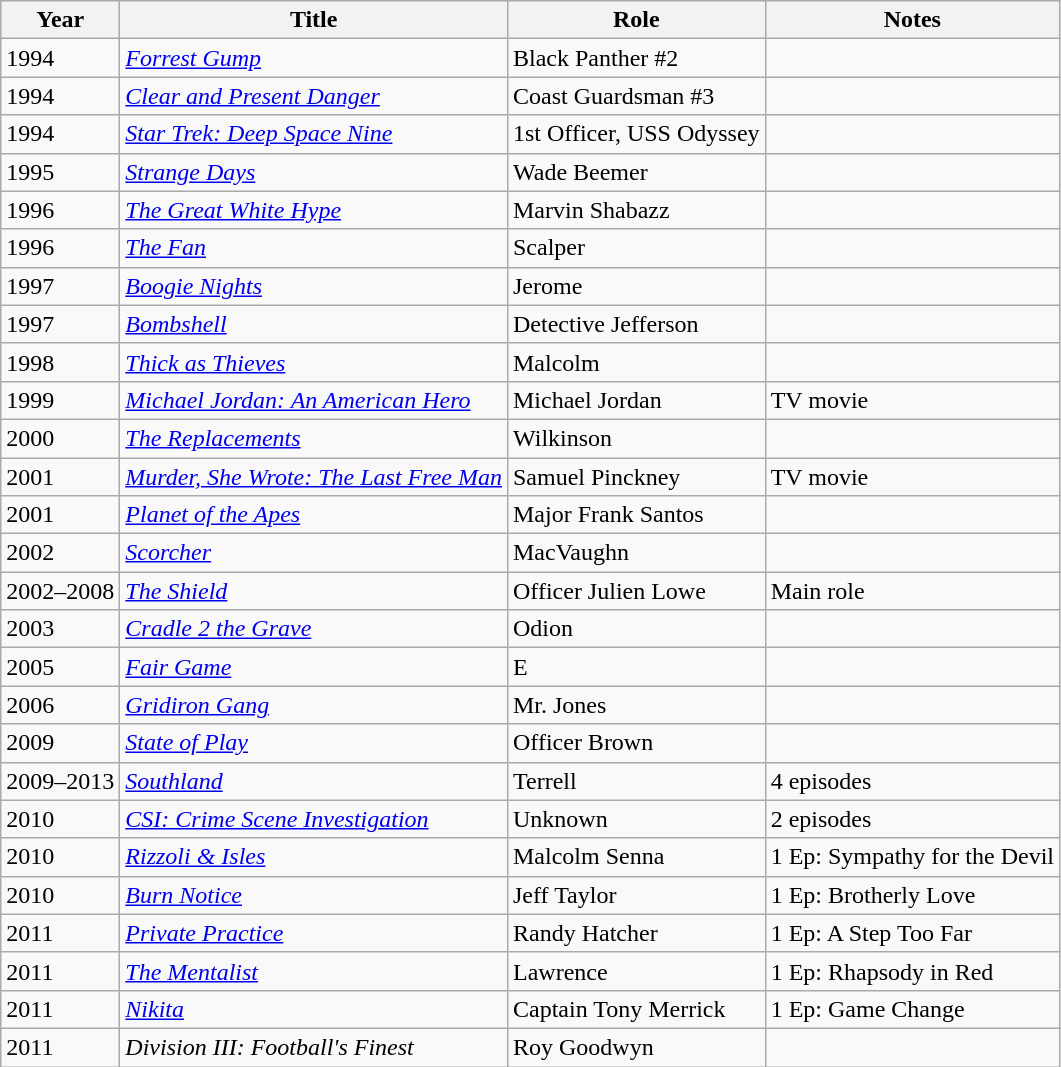<table class="wikitable">
<tr>
<th>Year</th>
<th>Title</th>
<th>Role</th>
<th>Notes</th>
</tr>
<tr>
<td>1994</td>
<td><em><a href='#'>Forrest Gump</a></em></td>
<td>Black Panther #2</td>
<td></td>
</tr>
<tr>
<td>1994</td>
<td><em><a href='#'>Clear and Present Danger</a></em></td>
<td>Coast Guardsman #3</td>
<td></td>
</tr>
<tr>
<td>1994</td>
<td><em><a href='#'>Star Trek: Deep Space Nine</a></em></td>
<td>1st Officer, USS Odyssey</td>
<td></td>
</tr>
<tr>
<td>1995</td>
<td><em><a href='#'>Strange Days</a></em></td>
<td>Wade Beemer</td>
<td></td>
</tr>
<tr>
<td>1996</td>
<td><em><a href='#'>The Great White Hype</a></em></td>
<td>Marvin Shabazz</td>
<td></td>
</tr>
<tr>
<td>1996</td>
<td><em><a href='#'>The Fan</a></em></td>
<td>Scalper</td>
<td></td>
</tr>
<tr>
<td>1997</td>
<td><em><a href='#'>Boogie Nights</a></em></td>
<td>Jerome</td>
<td></td>
</tr>
<tr>
<td>1997</td>
<td><em><a href='#'>Bombshell</a></em></td>
<td>Detective Jefferson</td>
<td></td>
</tr>
<tr>
<td>1998</td>
<td><em><a href='#'>Thick as Thieves</a></em></td>
<td>Malcolm</td>
<td></td>
</tr>
<tr>
<td>1999</td>
<td><em><a href='#'>Michael Jordan: An American Hero</a></em></td>
<td>Michael Jordan</td>
<td>TV movie</td>
</tr>
<tr>
<td>2000</td>
<td><em><a href='#'>The Replacements</a></em></td>
<td>Wilkinson</td>
<td></td>
</tr>
<tr>
<td>2001</td>
<td><em><a href='#'>Murder, She Wrote: The Last Free Man</a></em></td>
<td>Samuel Pinckney</td>
<td>TV movie</td>
</tr>
<tr>
<td>2001</td>
<td><em><a href='#'>Planet of the Apes</a></em></td>
<td>Major Frank Santos</td>
<td></td>
</tr>
<tr>
<td>2002</td>
<td><em><a href='#'>Scorcher</a></em></td>
<td>MacVaughn</td>
<td></td>
</tr>
<tr>
<td>2002–2008</td>
<td><em><a href='#'>The Shield</a></em></td>
<td>Officer Julien Lowe</td>
<td>Main role</td>
</tr>
<tr>
<td>2003</td>
<td><em><a href='#'>Cradle 2 the Grave</a></em></td>
<td>Odion</td>
<td></td>
</tr>
<tr>
<td>2005</td>
<td><em><a href='#'>Fair Game</a></em></td>
<td>E</td>
<td></td>
</tr>
<tr>
<td>2006</td>
<td><em><a href='#'>Gridiron Gang</a></em></td>
<td>Mr. Jones</td>
<td></td>
</tr>
<tr>
<td>2009</td>
<td><em><a href='#'>State of Play</a></em></td>
<td>Officer Brown</td>
<td></td>
</tr>
<tr>
<td>2009–2013</td>
<td><em><a href='#'>Southland</a></em></td>
<td>Terrell</td>
<td>4 episodes</td>
</tr>
<tr>
<td>2010</td>
<td><em><a href='#'>CSI: Crime Scene Investigation</a></em></td>
<td>Unknown</td>
<td>2 episodes</td>
</tr>
<tr>
<td>2010</td>
<td><em><a href='#'>Rizzoli & Isles</a></em></td>
<td>Malcolm Senna</td>
<td>1 Ep: Sympathy for the Devil</td>
</tr>
<tr>
<td>2010</td>
<td><em><a href='#'>Burn Notice</a></em></td>
<td>Jeff Taylor</td>
<td>1 Ep: Brotherly Love</td>
</tr>
<tr>
<td>2011</td>
<td><em><a href='#'>Private Practice</a></em></td>
<td>Randy Hatcher</td>
<td>1 Ep: A Step Too Far</td>
</tr>
<tr>
<td>2011</td>
<td><em><a href='#'>The Mentalist</a></em></td>
<td>Lawrence</td>
<td>1 Ep: Rhapsody in Red</td>
</tr>
<tr>
<td>2011</td>
<td><em><a href='#'>Nikita</a></em></td>
<td>Captain Tony Merrick</td>
<td>1 Ep: Game Change</td>
</tr>
<tr>
<td>2011</td>
<td><em>Division III: Football's Finest</em></td>
<td>Roy Goodwyn</td>
<td></td>
</tr>
</table>
